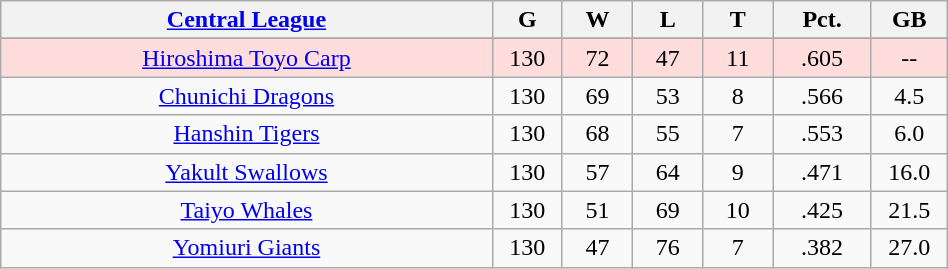<table class="wikitable" width="50%" style="text-align:center;">
<tr>
<th width="35%"><a href='#'>Central League</a></th>
<th width="5%">G</th>
<th width="5%">W</th>
<th width="5%">L</th>
<th width="5%">T</th>
<th width="7%">Pct.</th>
<th width="5%">GB</th>
</tr>
<tr align=center>
</tr>
<tr style="background-color:#fdd">
<td><a href='#'>Hiroshima Toyo Carp</a></td>
<td>130</td>
<td>72</td>
<td>47</td>
<td>11</td>
<td>.605</td>
<td>--</td>
</tr>
<tr align=center>
<td><a href='#'>Chunichi Dragons</a></td>
<td>130</td>
<td>69</td>
<td>53</td>
<td>8</td>
<td>.566</td>
<td>4.5</td>
</tr>
<tr align=center>
<td><a href='#'>Hanshin Tigers</a></td>
<td>130</td>
<td>68</td>
<td>55</td>
<td>7</td>
<td>.553</td>
<td>6.0</td>
</tr>
<tr align=center>
<td><a href='#'>Yakult Swallows</a></td>
<td>130</td>
<td>57</td>
<td>64</td>
<td>9</td>
<td>.471</td>
<td>16.0</td>
</tr>
<tr align=center>
<td><a href='#'>Taiyo Whales</a></td>
<td>130</td>
<td>51</td>
<td>69</td>
<td>10</td>
<td>.425</td>
<td>21.5</td>
</tr>
<tr align=center>
<td><a href='#'>Yomiuri Giants</a></td>
<td>130</td>
<td>47</td>
<td>76</td>
<td>7</td>
<td>.382</td>
<td>27.0</td>
</tr>
</table>
